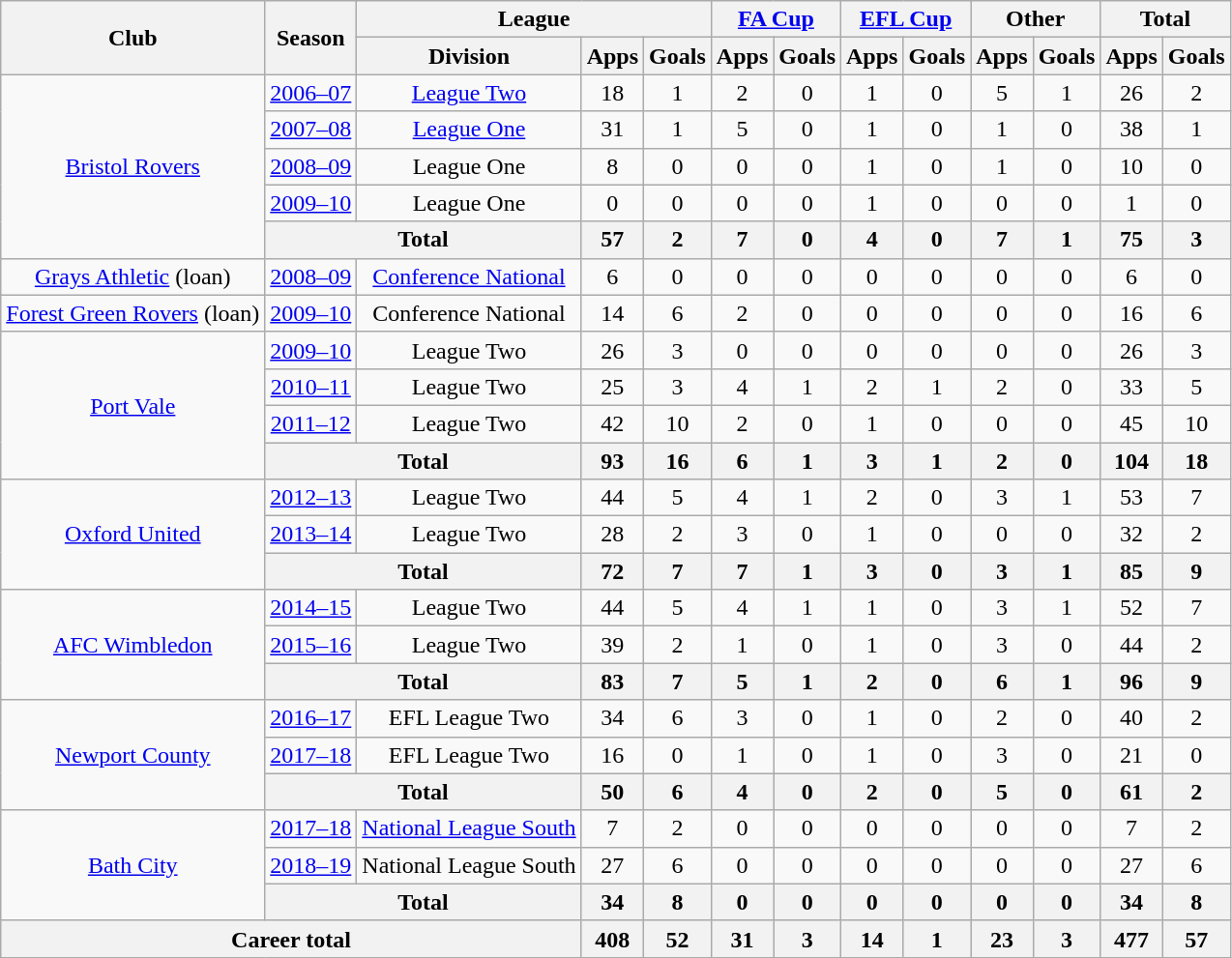<table class="wikitable" style="text-align:center">
<tr>
<th rowspan="2">Club</th>
<th rowspan="2">Season</th>
<th colspan="3">League</th>
<th colspan="2"><a href='#'>FA Cup</a></th>
<th colspan="2"><a href='#'>EFL Cup</a></th>
<th colspan="2">Other</th>
<th colspan="2">Total</th>
</tr>
<tr>
<th>Division</th>
<th>Apps</th>
<th>Goals</th>
<th>Apps</th>
<th>Goals</th>
<th>Apps</th>
<th>Goals</th>
<th>Apps</th>
<th>Goals</th>
<th>Apps</th>
<th>Goals</th>
</tr>
<tr>
<td rowspan="5"><a href='#'>Bristol Rovers</a></td>
<td><a href='#'>2006–07</a></td>
<td><a href='#'>League Two</a></td>
<td>18</td>
<td>1</td>
<td>2</td>
<td>0</td>
<td>1</td>
<td>0</td>
<td>5</td>
<td>1</td>
<td>26</td>
<td>2</td>
</tr>
<tr>
<td><a href='#'>2007–08</a></td>
<td><a href='#'>League One</a></td>
<td>31</td>
<td>1</td>
<td>5</td>
<td>0</td>
<td>1</td>
<td>0</td>
<td>1</td>
<td>0</td>
<td>38</td>
<td>1</td>
</tr>
<tr>
<td><a href='#'>2008–09</a></td>
<td>League One</td>
<td>8</td>
<td>0</td>
<td>0</td>
<td>0</td>
<td>1</td>
<td>0</td>
<td>1</td>
<td>0</td>
<td>10</td>
<td>0</td>
</tr>
<tr>
<td><a href='#'>2009–10</a></td>
<td>League One</td>
<td>0</td>
<td>0</td>
<td>0</td>
<td>0</td>
<td>1</td>
<td>0</td>
<td>0</td>
<td>0</td>
<td>1</td>
<td>0</td>
</tr>
<tr>
<th colspan="2">Total</th>
<th>57</th>
<th>2</th>
<th>7</th>
<th>0</th>
<th>4</th>
<th>0</th>
<th>7</th>
<th>1</th>
<th>75</th>
<th>3</th>
</tr>
<tr>
<td><a href='#'>Grays Athletic</a> (loan)</td>
<td><a href='#'>2008–09</a></td>
<td><a href='#'>Conference National</a></td>
<td>6</td>
<td>0</td>
<td>0</td>
<td>0</td>
<td>0</td>
<td>0</td>
<td>0</td>
<td>0</td>
<td>6</td>
<td>0</td>
</tr>
<tr>
<td><a href='#'>Forest Green Rovers</a> (loan)</td>
<td><a href='#'>2009–10</a></td>
<td>Conference National</td>
<td>14</td>
<td>6</td>
<td>2</td>
<td>0</td>
<td>0</td>
<td>0</td>
<td>0</td>
<td>0</td>
<td>16</td>
<td>6</td>
</tr>
<tr>
<td rowspan="4"><a href='#'>Port Vale</a></td>
<td><a href='#'>2009–10</a></td>
<td>League Two</td>
<td>26</td>
<td>3</td>
<td>0</td>
<td>0</td>
<td>0</td>
<td>0</td>
<td>0</td>
<td>0</td>
<td>26</td>
<td>3</td>
</tr>
<tr>
<td><a href='#'>2010–11</a></td>
<td>League Two</td>
<td>25</td>
<td>3</td>
<td>4</td>
<td>1</td>
<td>2</td>
<td>1</td>
<td>2</td>
<td>0</td>
<td>33</td>
<td>5</td>
</tr>
<tr>
<td><a href='#'>2011–12</a></td>
<td>League Two</td>
<td>42</td>
<td>10</td>
<td>2</td>
<td>0</td>
<td>1</td>
<td>0</td>
<td>0</td>
<td>0</td>
<td>45</td>
<td>10</td>
</tr>
<tr>
<th colspan="2">Total</th>
<th>93</th>
<th>16</th>
<th>6</th>
<th>1</th>
<th>3</th>
<th>1</th>
<th>2</th>
<th>0</th>
<th>104</th>
<th>18</th>
</tr>
<tr>
<td rowspan="3"><a href='#'>Oxford United</a></td>
<td><a href='#'>2012–13</a></td>
<td>League Two</td>
<td>44</td>
<td>5</td>
<td>4</td>
<td>1</td>
<td>2</td>
<td>0</td>
<td>3</td>
<td>1</td>
<td>53</td>
<td>7</td>
</tr>
<tr>
<td><a href='#'>2013–14</a></td>
<td>League Two</td>
<td>28</td>
<td>2</td>
<td>3</td>
<td>0</td>
<td>1</td>
<td>0</td>
<td>0</td>
<td>0</td>
<td>32</td>
<td>2</td>
</tr>
<tr>
<th colspan="2">Total</th>
<th>72</th>
<th>7</th>
<th>7</th>
<th>1</th>
<th>3</th>
<th>0</th>
<th>3</th>
<th>1</th>
<th>85</th>
<th>9</th>
</tr>
<tr>
<td rowspan="3"><a href='#'>AFC Wimbledon</a></td>
<td><a href='#'>2014–15</a></td>
<td>League Two</td>
<td>44</td>
<td>5</td>
<td>4</td>
<td>1</td>
<td>1</td>
<td>0</td>
<td>3</td>
<td>1</td>
<td>52</td>
<td>7</td>
</tr>
<tr>
<td><a href='#'>2015–16</a></td>
<td>League Two</td>
<td>39</td>
<td>2</td>
<td>1</td>
<td>0</td>
<td>1</td>
<td>0</td>
<td>3</td>
<td>0</td>
<td>44</td>
<td>2</td>
</tr>
<tr>
<th colspan="2">Total</th>
<th>83</th>
<th>7</th>
<th>5</th>
<th>1</th>
<th>2</th>
<th>0</th>
<th>6</th>
<th>1</th>
<th>96</th>
<th>9</th>
</tr>
<tr>
<td rowspan="3"><a href='#'>Newport County</a></td>
<td><a href='#'>2016–17</a></td>
<td>EFL League Two</td>
<td>34</td>
<td>6</td>
<td>3</td>
<td>0</td>
<td>1</td>
<td>0</td>
<td>2</td>
<td>0</td>
<td>40</td>
<td>2</td>
</tr>
<tr>
<td><a href='#'>2017–18</a></td>
<td>EFL League Two</td>
<td>16</td>
<td>0</td>
<td>1</td>
<td>0</td>
<td>1</td>
<td>0</td>
<td>3</td>
<td>0</td>
<td>21</td>
<td>0</td>
</tr>
<tr>
<th colspan="2">Total</th>
<th>50</th>
<th>6</th>
<th>4</th>
<th>0</th>
<th>2</th>
<th>0</th>
<th>5</th>
<th>0</th>
<th>61</th>
<th>2</th>
</tr>
<tr>
<td rowspan="3"><a href='#'>Bath City</a></td>
<td><a href='#'>2017–18</a></td>
<td><a href='#'>National League South</a></td>
<td>7</td>
<td>2</td>
<td>0</td>
<td>0</td>
<td>0</td>
<td>0</td>
<td>0</td>
<td>0</td>
<td>7</td>
<td>2</td>
</tr>
<tr>
<td><a href='#'>2018–19</a></td>
<td>National League South</td>
<td>27</td>
<td>6</td>
<td>0</td>
<td>0</td>
<td>0</td>
<td>0</td>
<td>0</td>
<td>0</td>
<td>27</td>
<td>6</td>
</tr>
<tr>
<th colspan="2">Total</th>
<th>34</th>
<th>8</th>
<th>0</th>
<th>0</th>
<th>0</th>
<th>0</th>
<th>0</th>
<th>0</th>
<th>34</th>
<th>8</th>
</tr>
<tr>
<th colspan="3">Career total</th>
<th>408</th>
<th>52</th>
<th>31</th>
<th>3</th>
<th>14</th>
<th>1</th>
<th>23</th>
<th>3</th>
<th>477</th>
<th>57</th>
</tr>
</table>
